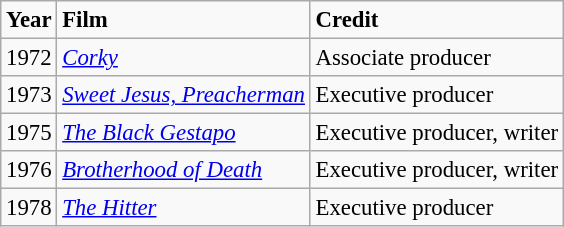<table class="wikitable" style="font-size:95%;">
<tr>
<td><strong>Year</strong></td>
<td><strong>Film</strong></td>
<td><strong>Credit</strong></td>
</tr>
<tr>
<td>1972</td>
<td><em><a href='#'>Corky</a></em></td>
<td>Associate producer</td>
</tr>
<tr>
<td>1973</td>
<td><em><a href='#'>Sweet Jesus, Preacherman</a></em></td>
<td>Executive producer</td>
</tr>
<tr>
<td>1975</td>
<td><em><a href='#'>The Black Gestapo</a></em></td>
<td>Executive producer, writer</td>
</tr>
<tr>
<td>1976</td>
<td><em><a href='#'>Brotherhood of Death</a></em></td>
<td>Executive producer, writer</td>
</tr>
<tr>
<td>1978</td>
<td><em><a href='#'>The Hitter</a></em></td>
<td>Executive producer</td>
</tr>
</table>
